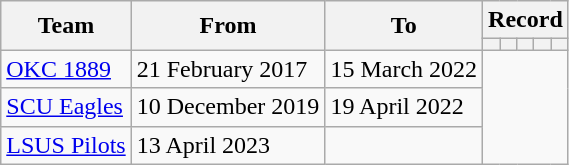<table class=wikitable style=text-align:center>
<tr>
<th rowspan=2>Team</th>
<th rowspan=2>From</th>
<th rowspan=2>To</th>
<th colspan=5>Record</th>
</tr>
<tr>
<th></th>
<th></th>
<th></th>
<th></th>
<th></th>
</tr>
<tr>
<td align=left><a href='#'>OKC 1889</a></td>
<td align=left>21 February 2017</td>
<td align=left>15 March 2022<br></td>
</tr>
<tr>
<td align=left><a href='#'>SCU Eagles</a></td>
<td align=left>10 December 2019</td>
<td align=left>19 April 2022<br></td>
</tr>
<tr>
<td align=left><a href='#'>LSUS Pilots</a></td>
<td align=left>13 April 2023</td>
<td align=left><br></td>
</tr>
</table>
